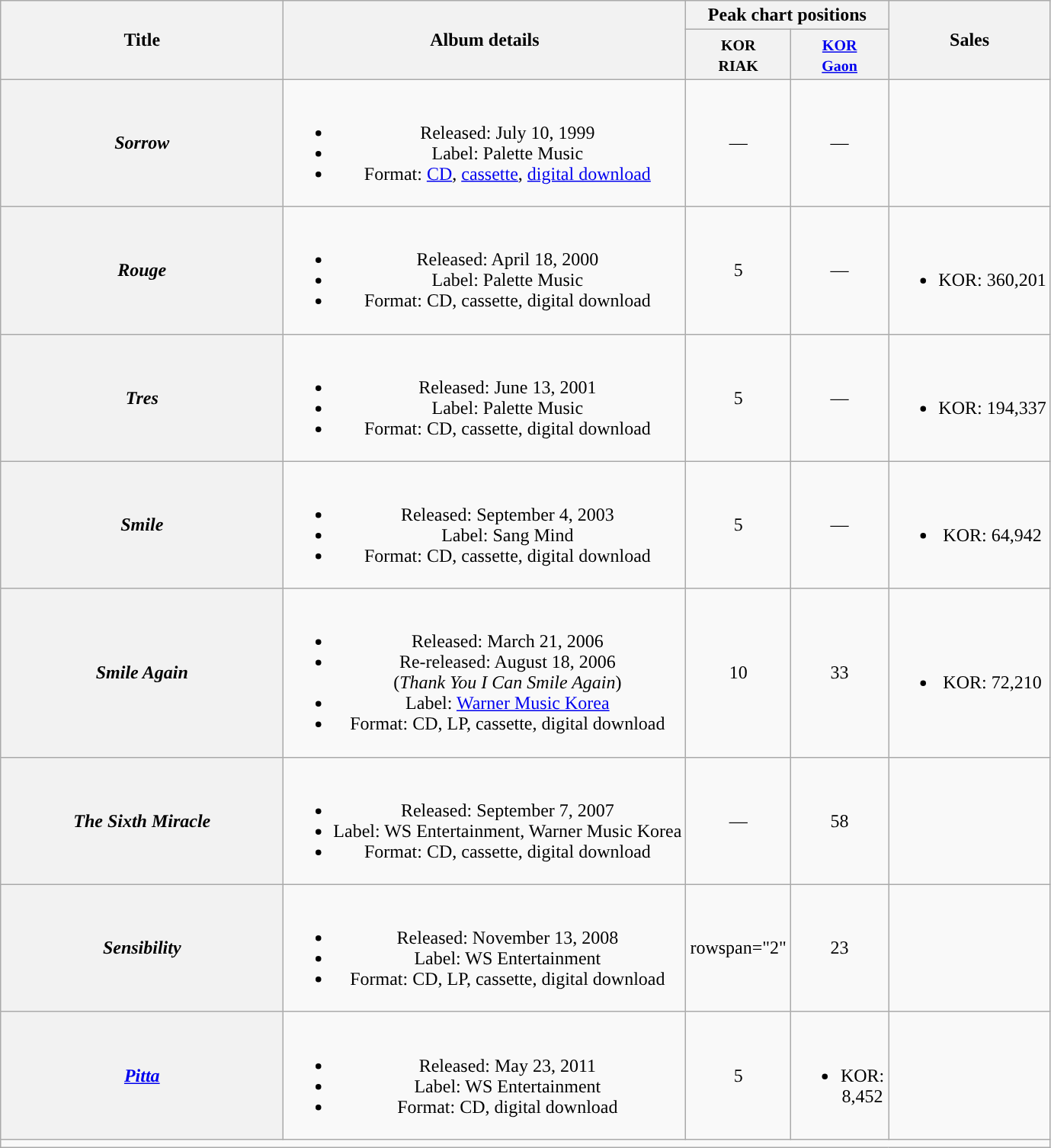<table class="wikitable plainrowheaders" style="text-align:center;">
<tr>
<th scope="col" rowspan="2" style="width:15em;">Title</th>
<th scope="col" rowspan="2">Album details</th>
<th scope="col" colspan="2">Peak chart positions</th>
<th scope="col" rowspan="2">Sales</th>
</tr>
<tr>
<th scope="col" style="width:3em"><small>KOR<br>RIAK</small><br></th>
<th scope="col" style="width:3em"><small><a href='#'>KOR<br>Gaon</a></small><br></th>
</tr>
<tr>
<th scope="row"><em>Sorrow</em></th>
<td><br><ul><li>Released: July 10, 1999</li><li>Label: Palette Music</li><li>Format: <a href='#'>CD</a>, <a href='#'>cassette</a>, <a href='#'>digital download</a></li></ul></td>
<td>—</td>
<td>—</td>
<td></td>
</tr>
<tr>
<th scope="row"><em>Rouge</em></th>
<td><br><ul><li>Released: April 18, 2000</li><li>Label: Palette Music</li><li>Format: CD, cassette, digital download</li></ul></td>
<td>5</td>
<td>—</td>
<td><br><ul><li>KOR: 360,201</li></ul></td>
</tr>
<tr>
<th scope="row"><em>Tres</em></th>
<td><br><ul><li>Released: June 13, 2001</li><li>Label: Palette Music</li><li>Format: CD, cassette, digital download</li></ul></td>
<td>5</td>
<td>—</td>
<td><br><ul><li>KOR: 194,337</li></ul></td>
</tr>
<tr>
<th scope="row"><em>Smile</em></th>
<td><br><ul><li>Released: September 4, 2003</li><li>Label: Sang Mind</li><li>Format: CD, cassette, digital download</li></ul></td>
<td>5</td>
<td>—</td>
<td><br><ul><li>KOR: 64,942</li></ul></td>
</tr>
<tr>
<th scope="row"><em>Smile Again</em></th>
<td><br><ul><li>Released: March 21, 2006</li><li>Re-released: August 18, 2006<br>(<em>Thank You I Can Smile Again</em>)</li><li>Label: <a href='#'>Warner Music Korea</a></li><li>Format: CD, LP, cassette, digital download</li></ul></td>
<td>10</td>
<td>33</td>
<td><br><ul><li>KOR: 72,210</li></ul></td>
</tr>
<tr>
<th scope="row"><em>The Sixth Miracle</em></th>
<td><br><ul><li>Released: September 7, 2007</li><li>Label: WS Entertainment, Warner Music Korea</li><li>Format: CD, cassette, digital download</li></ul></td>
<td>—</td>
<td>58</td>
<td></td>
</tr>
<tr>
<th scope="row"><em>Sensibility</em></th>
<td><br><ul><li>Released: November 13, 2008</li><li>Label: WS Entertainment</li><li>Format: CD, LP, cassette, digital download</li></ul></td>
<td>rowspan="2" </td>
<td>23</td>
<td></td>
</tr>
<tr>
<th scope="row"><em><a href='#'>Pitta</a></em></th>
<td><br><ul><li>Released: May 23, 2011</li><li>Label: WS Entertainment</li><li>Format: CD, digital download</li></ul></td>
<td>5</td>
<td><br><ul><li>KOR: 8,452</li></ul></td>
</tr>
<tr>
<td colspan="5"></td>
</tr>
</table>
